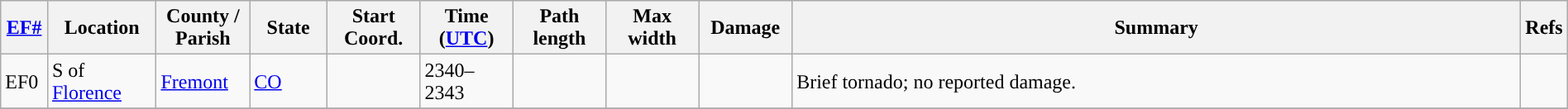<table class="wikitable sortable" style="width:100%;">
<tr>
<th scope="col" width="3%" align="center"><a href='#'>EF#</a></th>
<th scope="col" width="7%" align="center" class="unsortable">Location</th>
<th scope="col" width="6%" align="center" class="unsortable">County / Parish</th>
<th scope="col" width="5%" align="center">State</th>
<th scope="col" width="6%" align="center">Start Coord.</th>
<th scope="col" width="6%" align="center">Time (<a href='#'>UTC</a>)</th>
<th scope="col" width="6%" align="center">Path length</th>
<th scope="col" width="6%" align="center">Max width</th>
<th scope="col" width="6%" align="center">Damage</th>
<th scope="col" width="48%" class="unsortable" align="center">Summary</th>
<th scope="col" width="48%" class="unsortable" align="center">Refs</th>
</tr>
<tr>
<td>EF0</td>
<td>S of <a href='#'>Florence</a></td>
<td><a href='#'>Fremont</a></td>
<td><a href='#'>CO</a></td>
<td></td>
<td>2340–2343</td>
<td></td>
<td></td>
<td></td>
<td>Brief tornado; no reported damage.</td>
<td></td>
</tr>
<tr>
</tr>
</table>
